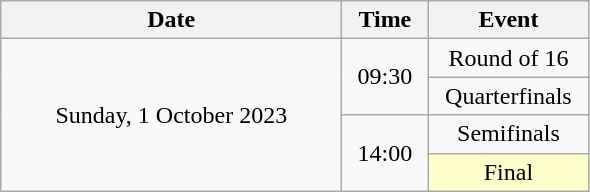<table class = "wikitable" style="text-align:center;">
<tr>
<th width=220>Date</th>
<th width=50>Time</th>
<th width=100>Event</th>
</tr>
<tr>
<td rowspan=4>Sunday, 1 October 2023</td>
<td rowspan=2>09:30</td>
<td>Round of 16</td>
</tr>
<tr>
<td>Quarterfinals</td>
</tr>
<tr>
<td rowspan=2>14:00</td>
<td>Semifinals</td>
</tr>
<tr>
<td bgcolor=ffffcc>Final</td>
</tr>
</table>
